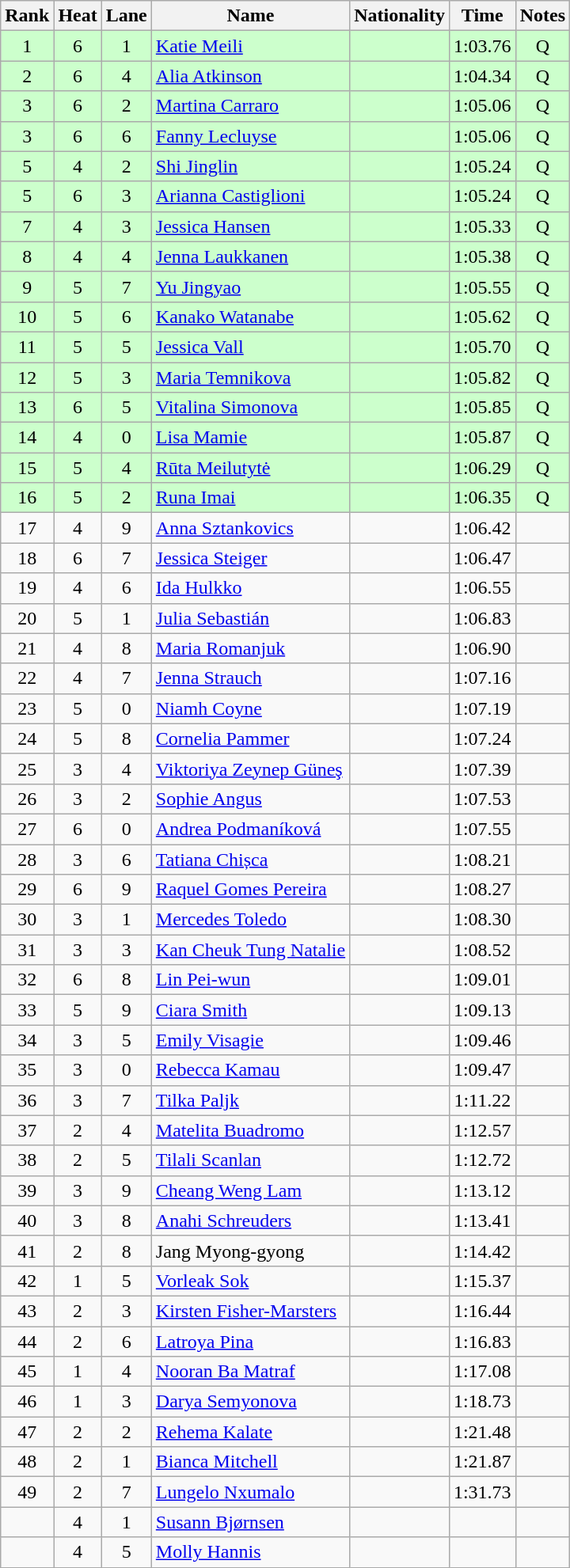<table class="wikitable sortable" style="text-align:center">
<tr>
<th>Rank</th>
<th>Heat</th>
<th>Lane</th>
<th>Name</th>
<th>Nationality</th>
<th>Time</th>
<th>Notes</th>
</tr>
<tr bgcolor=ccffcc>
<td>1</td>
<td>6</td>
<td>1</td>
<td align=left><a href='#'>Katie Meili</a></td>
<td align=left></td>
<td>1:03.76</td>
<td>Q</td>
</tr>
<tr bgcolor=ccffcc>
<td>2</td>
<td>6</td>
<td>4</td>
<td align=left><a href='#'>Alia Atkinson</a></td>
<td align=left></td>
<td>1:04.34</td>
<td>Q</td>
</tr>
<tr bgcolor=ccffcc>
<td>3</td>
<td>6</td>
<td>2</td>
<td align=left><a href='#'>Martina Carraro</a></td>
<td align=left></td>
<td>1:05.06</td>
<td>Q</td>
</tr>
<tr bgcolor=ccffcc>
<td>3</td>
<td>6</td>
<td>6</td>
<td align=left><a href='#'>Fanny Lecluyse</a></td>
<td align=left></td>
<td>1:05.06</td>
<td>Q</td>
</tr>
<tr bgcolor=ccffcc>
<td>5</td>
<td>4</td>
<td>2</td>
<td align=left><a href='#'>Shi Jinglin</a></td>
<td align=left></td>
<td>1:05.24</td>
<td>Q</td>
</tr>
<tr bgcolor=ccffcc>
<td>5</td>
<td>6</td>
<td>3</td>
<td align=left><a href='#'>Arianna Castiglioni</a></td>
<td align=left></td>
<td>1:05.24</td>
<td>Q</td>
</tr>
<tr bgcolor=ccffcc>
<td>7</td>
<td>4</td>
<td>3</td>
<td align=left><a href='#'>Jessica Hansen</a></td>
<td align=left></td>
<td>1:05.33</td>
<td>Q</td>
</tr>
<tr bgcolor=ccffcc>
<td>8</td>
<td>4</td>
<td>4</td>
<td align=left><a href='#'>Jenna Laukkanen</a></td>
<td align=left></td>
<td>1:05.38</td>
<td>Q</td>
</tr>
<tr bgcolor=ccffcc>
<td>9</td>
<td>5</td>
<td>7</td>
<td align=left><a href='#'>Yu Jingyao</a></td>
<td align=left></td>
<td>1:05.55</td>
<td>Q</td>
</tr>
<tr bgcolor=ccffcc>
<td>10</td>
<td>5</td>
<td>6</td>
<td align=left><a href='#'>Kanako Watanabe</a></td>
<td align=left></td>
<td>1:05.62</td>
<td>Q</td>
</tr>
<tr bgcolor=ccffcc>
<td>11</td>
<td>5</td>
<td>5</td>
<td align=left><a href='#'>Jessica Vall</a></td>
<td align=left></td>
<td>1:05.70</td>
<td>Q</td>
</tr>
<tr bgcolor=ccffcc>
<td>12</td>
<td>5</td>
<td>3</td>
<td align=left><a href='#'>Maria Temnikova</a></td>
<td align=left></td>
<td>1:05.82</td>
<td>Q</td>
</tr>
<tr bgcolor=ccffcc>
<td>13</td>
<td>6</td>
<td>5</td>
<td align=left><a href='#'>Vitalina Simonova</a></td>
<td align=left></td>
<td>1:05.85</td>
<td>Q</td>
</tr>
<tr bgcolor=ccffcc>
<td>14</td>
<td>4</td>
<td>0</td>
<td align=left><a href='#'>Lisa Mamie</a></td>
<td align=left></td>
<td>1:05.87</td>
<td>Q</td>
</tr>
<tr bgcolor=ccffcc>
<td>15</td>
<td>5</td>
<td>4</td>
<td align=left><a href='#'>Rūta Meilutytė</a></td>
<td align=left></td>
<td>1:06.29</td>
<td>Q</td>
</tr>
<tr bgcolor=ccffcc>
<td>16</td>
<td>5</td>
<td>2</td>
<td align=left><a href='#'>Runa Imai</a></td>
<td align=left></td>
<td>1:06.35</td>
<td>Q</td>
</tr>
<tr>
<td>17</td>
<td>4</td>
<td>9</td>
<td align=left><a href='#'>Anna Sztankovics</a></td>
<td align=left></td>
<td>1:06.42</td>
<td></td>
</tr>
<tr>
<td>18</td>
<td>6</td>
<td>7</td>
<td align=left><a href='#'>Jessica Steiger</a></td>
<td align=left></td>
<td>1:06.47</td>
<td></td>
</tr>
<tr>
<td>19</td>
<td>4</td>
<td>6</td>
<td align=left><a href='#'>Ida Hulkko</a></td>
<td align=left></td>
<td>1:06.55</td>
<td></td>
</tr>
<tr>
<td>20</td>
<td>5</td>
<td>1</td>
<td align=left><a href='#'>Julia Sebastián</a></td>
<td align=left></td>
<td>1:06.83</td>
<td></td>
</tr>
<tr>
<td>21</td>
<td>4</td>
<td>8</td>
<td align=left><a href='#'>Maria Romanjuk</a></td>
<td align=left></td>
<td>1:06.90</td>
<td></td>
</tr>
<tr>
<td>22</td>
<td>4</td>
<td>7</td>
<td align=left><a href='#'>Jenna Strauch</a></td>
<td align=left></td>
<td>1:07.16</td>
<td></td>
</tr>
<tr>
<td>23</td>
<td>5</td>
<td>0</td>
<td align=left><a href='#'>Niamh Coyne</a></td>
<td align=left></td>
<td>1:07.19</td>
<td></td>
</tr>
<tr>
<td>24</td>
<td>5</td>
<td>8</td>
<td align=left><a href='#'>Cornelia Pammer</a></td>
<td align=left></td>
<td>1:07.24</td>
<td></td>
</tr>
<tr>
<td>25</td>
<td>3</td>
<td>4</td>
<td align=left><a href='#'>Viktoriya Zeynep Güneş</a></td>
<td align=left></td>
<td>1:07.39</td>
<td></td>
</tr>
<tr>
<td>26</td>
<td>3</td>
<td>2</td>
<td align=left><a href='#'>Sophie Angus</a></td>
<td align=left></td>
<td>1:07.53</td>
<td></td>
</tr>
<tr>
<td>27</td>
<td>6</td>
<td>0</td>
<td align=left><a href='#'>Andrea Podmaníková</a></td>
<td align=left></td>
<td>1:07.55</td>
<td></td>
</tr>
<tr>
<td>28</td>
<td>3</td>
<td>6</td>
<td align=left><a href='#'>Tatiana Chișca</a></td>
<td align=left></td>
<td>1:08.21</td>
<td></td>
</tr>
<tr>
<td>29</td>
<td>6</td>
<td>9</td>
<td align=left><a href='#'>Raquel Gomes Pereira</a></td>
<td align=left></td>
<td>1:08.27</td>
<td></td>
</tr>
<tr>
<td>30</td>
<td>3</td>
<td>1</td>
<td align=left><a href='#'>Mercedes Toledo</a></td>
<td align=left></td>
<td>1:08.30</td>
<td></td>
</tr>
<tr>
<td>31</td>
<td>3</td>
<td>3</td>
<td align=left><a href='#'>Kan Cheuk Tung Natalie</a></td>
<td align=left></td>
<td>1:08.52</td>
<td></td>
</tr>
<tr>
<td>32</td>
<td>6</td>
<td>8</td>
<td align=left><a href='#'>Lin Pei-wun</a></td>
<td align=left></td>
<td>1:09.01</td>
<td></td>
</tr>
<tr>
<td>33</td>
<td>5</td>
<td>9</td>
<td align=left><a href='#'>Ciara Smith</a></td>
<td align=left></td>
<td>1:09.13</td>
<td></td>
</tr>
<tr>
<td>34</td>
<td>3</td>
<td>5</td>
<td align=left><a href='#'>Emily Visagie</a></td>
<td align=left></td>
<td>1:09.46</td>
<td></td>
</tr>
<tr>
<td>35</td>
<td>3</td>
<td>0</td>
<td align=left><a href='#'>Rebecca Kamau</a></td>
<td align=left></td>
<td>1:09.47</td>
<td></td>
</tr>
<tr>
<td>36</td>
<td>3</td>
<td>7</td>
<td align=left><a href='#'>Tilka Paljk</a></td>
<td align=left></td>
<td>1:11.22</td>
<td></td>
</tr>
<tr>
<td>37</td>
<td>2</td>
<td>4</td>
<td align=left><a href='#'>Matelita Buadromo</a></td>
<td align=left></td>
<td>1:12.57</td>
<td></td>
</tr>
<tr>
<td>38</td>
<td>2</td>
<td>5</td>
<td align=left><a href='#'>Tilali Scanlan</a></td>
<td align=left></td>
<td>1:12.72</td>
<td></td>
</tr>
<tr>
<td>39</td>
<td>3</td>
<td>9</td>
<td align=left><a href='#'>Cheang Weng Lam</a></td>
<td align=left></td>
<td>1:13.12</td>
<td></td>
</tr>
<tr>
<td>40</td>
<td>3</td>
<td>8</td>
<td align=left><a href='#'>Anahi Schreuders</a></td>
<td align=left></td>
<td>1:13.41</td>
<td></td>
</tr>
<tr>
<td>41</td>
<td>2</td>
<td>8</td>
<td align=left>Jang Myong-gyong</td>
<td align=left></td>
<td>1:14.42</td>
<td></td>
</tr>
<tr>
<td>42</td>
<td>1</td>
<td>5</td>
<td align=left><a href='#'>Vorleak Sok</a></td>
<td align=left></td>
<td>1:15.37</td>
<td></td>
</tr>
<tr>
<td>43</td>
<td>2</td>
<td>3</td>
<td align=left><a href='#'>Kirsten Fisher-Marsters</a></td>
<td align=left></td>
<td>1:16.44</td>
<td></td>
</tr>
<tr>
<td>44</td>
<td>2</td>
<td>6</td>
<td align=left><a href='#'>Latroya Pina</a></td>
<td align=left></td>
<td>1:16.83</td>
<td></td>
</tr>
<tr>
<td>45</td>
<td>1</td>
<td>4</td>
<td align=left><a href='#'>Nooran Ba Matraf</a></td>
<td align=left></td>
<td>1:17.08</td>
<td></td>
</tr>
<tr>
<td>46</td>
<td>1</td>
<td>3</td>
<td align=left><a href='#'>Darya Semyonova</a></td>
<td align=left></td>
<td>1:18.73</td>
<td></td>
</tr>
<tr>
<td>47</td>
<td>2</td>
<td>2</td>
<td align=left><a href='#'>Rehema Kalate</a></td>
<td align=left></td>
<td>1:21.48</td>
<td></td>
</tr>
<tr>
<td>48</td>
<td>2</td>
<td>1</td>
<td align=left><a href='#'>Bianca Mitchell</a></td>
<td align=left></td>
<td>1:21.87</td>
<td></td>
</tr>
<tr>
<td>49</td>
<td>2</td>
<td>7</td>
<td align=left><a href='#'>Lungelo Nxumalo</a></td>
<td align=left></td>
<td>1:31.73</td>
<td></td>
</tr>
<tr>
<td></td>
<td>4</td>
<td>1</td>
<td align=left><a href='#'>Susann Bjørnsen</a></td>
<td align=left></td>
<td></td>
<td></td>
</tr>
<tr>
<td></td>
<td>4</td>
<td>5</td>
<td align=left><a href='#'>Molly Hannis</a></td>
<td align=left></td>
<td></td>
<td></td>
</tr>
</table>
